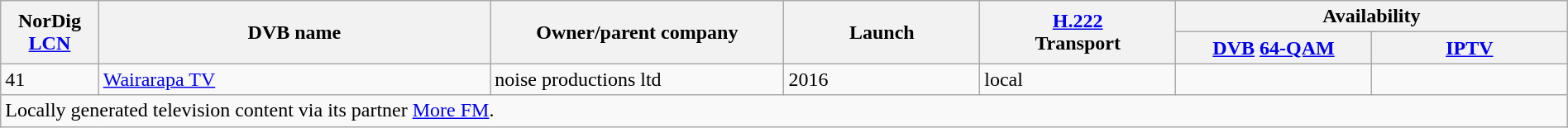<table class="wikitable" width="100%">
<tr>
<th rowspan=2 style="width:5%;">NorDig<br><a href='#'>LCN</a></th>
<th rowspan=2 style="width:20%;">DVB name</th>
<th rowspan=2 style="width:15%;">Owner/parent company</th>
<th rowspan=2 style="width:10%;">Launch</th>
<th rowspan=2 style="width:10%;"><a href='#'>H.222</a><br>Transport</th>
<th colspan=2 style="width:20%;">Availability</th>
</tr>
<tr>
<th width="10%" style="white-space:nowrap;"><a href='#'>DVB</a> <a href='#'>64-QAM</a></th>
<th width="10%"><a href='#'>IPTV</a></th>
</tr>
<tr>
<td>41</td>
<td><a href='#'>Wairarapa TV</a></td>
<td>noise productions ltd</td>
<td>2016</td>
<td>local</td>
<td></td>
<td></td>
</tr>
<tr>
<td colspan=7>Locally generated television content via its partner <a href='#'>More FM</a>.</td>
</tr>
</table>
